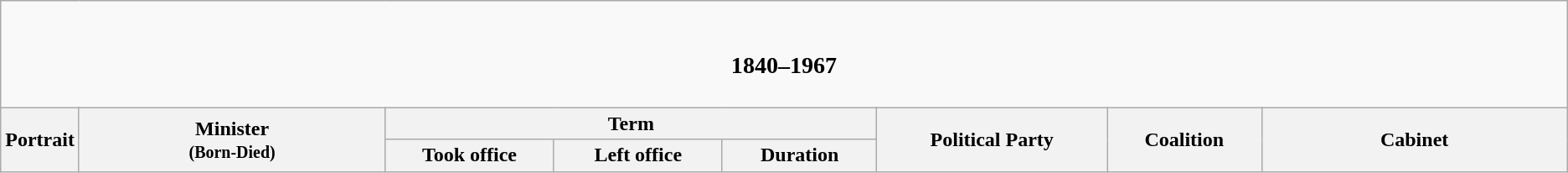<table class="wikitable" style="text-align:center;">
<tr>
<td colspan=9><br><h3>1840–1967</h3></td>
</tr>
<tr>
<th rowspan=2 colspan=2 width=80px>Portrait</th>
<th rowspan=2 width=20%>Minister<br><small>(Born-Died)</small></th>
<th colspan=3>Term</th>
<th rowspan=2 width=15%>Political Party</th>
<th rowspan=2 width=10%>Coalition</th>
<th rowspan=2 width=20%>Cabinet</th>
</tr>
<tr>
<th width=11%>Took office</th>
<th width=11%>Left office</th>
<th width=10%>Duration<br>












































</th>
</tr>
</table>
